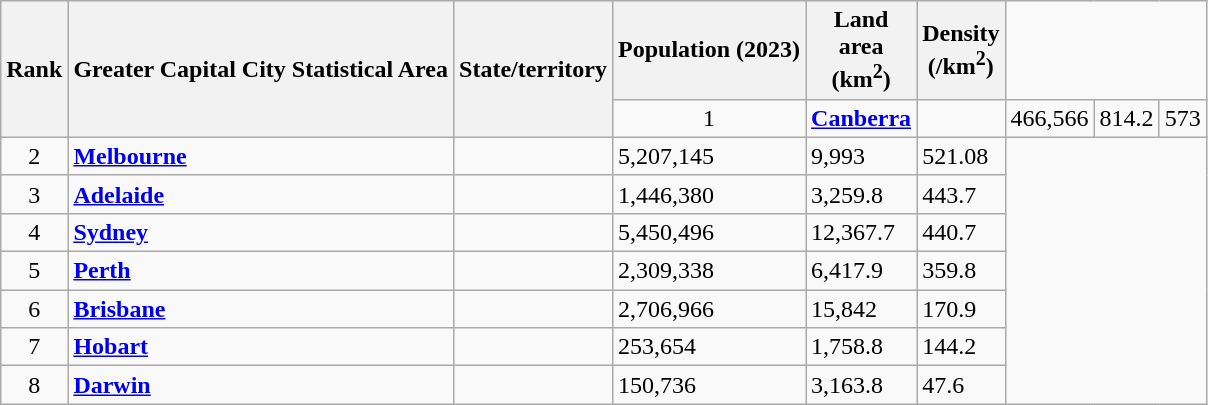<table class="wikitable sortable plainrowheaders">
<tr>
<th scope="col" rowspan=2>Rank</th>
<th scope="col" rowspan=2>Greater Capital City Statistical Area</th>
<th scope="col" rowspan=2>State/territory</th>
<th scope="col" colspan=1>Population (2023)</th>
<th scope="col" rowspan=1>Land<br>area<br>(km<sup>2</sup>)</th>
<th scope="col" rowspan=1>Density<br>(/km<sup>2</sup>)</th>
</tr>
<tr>
<td scope="row" style="text-align:center">1</td>
<td><strong><a href='#'>Canberra</a></strong></td>
<td></td>
<td>466,566</td>
<td>814.2</td>
<td>573</td>
</tr>
<tr>
<td scope="row" style="text-align:center">2</td>
<td><strong><a href='#'>Melbourne</a></strong></td>
<td></td>
<td>5,207,145</td>
<td>9,993</td>
<td>521.08</td>
</tr>
<tr>
<td scope="row" style="text-align:center">3</td>
<td><strong><a href='#'>Adelaide</a></strong></td>
<td></td>
<td>1,446,380</td>
<td>3,259.8</td>
<td>443.7</td>
</tr>
<tr>
<td scope="row" style="text-align:center">4</td>
<td><strong><a href='#'>Sydney</a></strong></td>
<td></td>
<td>5,450,496</td>
<td>12,367.7</td>
<td>440.7</td>
</tr>
<tr>
<td scope="row" style="text-align:center">5</td>
<td><strong><a href='#'>Perth</a></strong></td>
<td></td>
<td>2,309,338</td>
<td>6,417.9</td>
<td>359.8</td>
</tr>
<tr>
<td scope="row" style="text-align:center">6</td>
<td><strong><a href='#'>Brisbane</a></strong></td>
<td></td>
<td>2,706,966</td>
<td>15,842</td>
<td>170.9</td>
</tr>
<tr>
<td scope="row" style="text-align:center">7</td>
<td><strong><a href='#'>Hobart</a></strong></td>
<td></td>
<td>253,654</td>
<td>1,758.8</td>
<td>144.2</td>
</tr>
<tr>
<td scope="row" style="text-align:center">8</td>
<td><strong><a href='#'>Darwin</a></strong></td>
<td></td>
<td>150,736</td>
<td>3,163.8</td>
<td>47.6</td>
</tr>
</table>
